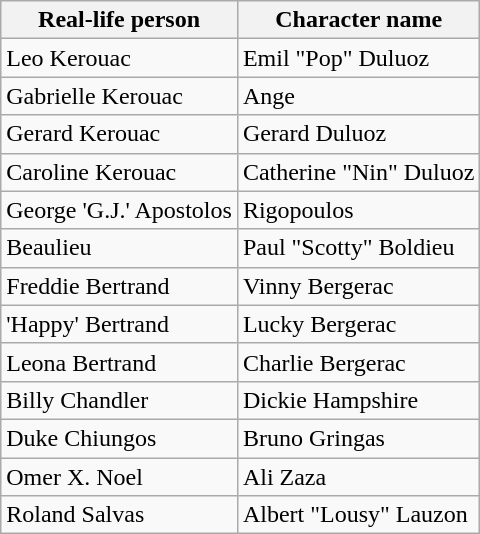<table class="wikitable">
<tr>
<th>Real-life person</th>
<th>Character name</th>
</tr>
<tr>
<td>Leo Kerouac</td>
<td>Emil "Pop" Duluoz</td>
</tr>
<tr>
<td>Gabrielle Kerouac</td>
<td>Ange</td>
</tr>
<tr>
<td>Gerard Kerouac</td>
<td>Gerard Duluoz</td>
</tr>
<tr>
<td>Caroline Kerouac</td>
<td>Catherine "Nin" Duluoz</td>
</tr>
<tr>
<td>George 'G.J.' Apostolos</td>
<td>Rigopoulos</td>
</tr>
<tr>
<td> Beaulieu</td>
<td>Paul "Scotty" Boldieu</td>
</tr>
<tr>
<td>Freddie Bertrand</td>
<td>Vinny Bergerac</td>
</tr>
<tr>
<td>'Happy' Bertrand</td>
<td>Lucky Bergerac</td>
</tr>
<tr>
<td>Leona Bertrand</td>
<td>Charlie Bergerac</td>
</tr>
<tr>
<td>Billy Chandler</td>
<td>Dickie Hampshire</td>
</tr>
<tr>
<td>Duke Chiungos</td>
<td>Bruno Gringas</td>
</tr>
<tr>
<td>Omer X. Noel</td>
<td>Ali Zaza</td>
</tr>
<tr>
<td>Roland Salvas</td>
<td>Albert "Lousy" Lauzon</td>
</tr>
</table>
